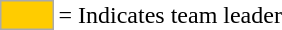<table>
<tr>
<td style="background-color:#FFCC00; border:1px solid #aaaaaa; width:2em;"></td>
<td>= Indicates team leader</td>
</tr>
</table>
